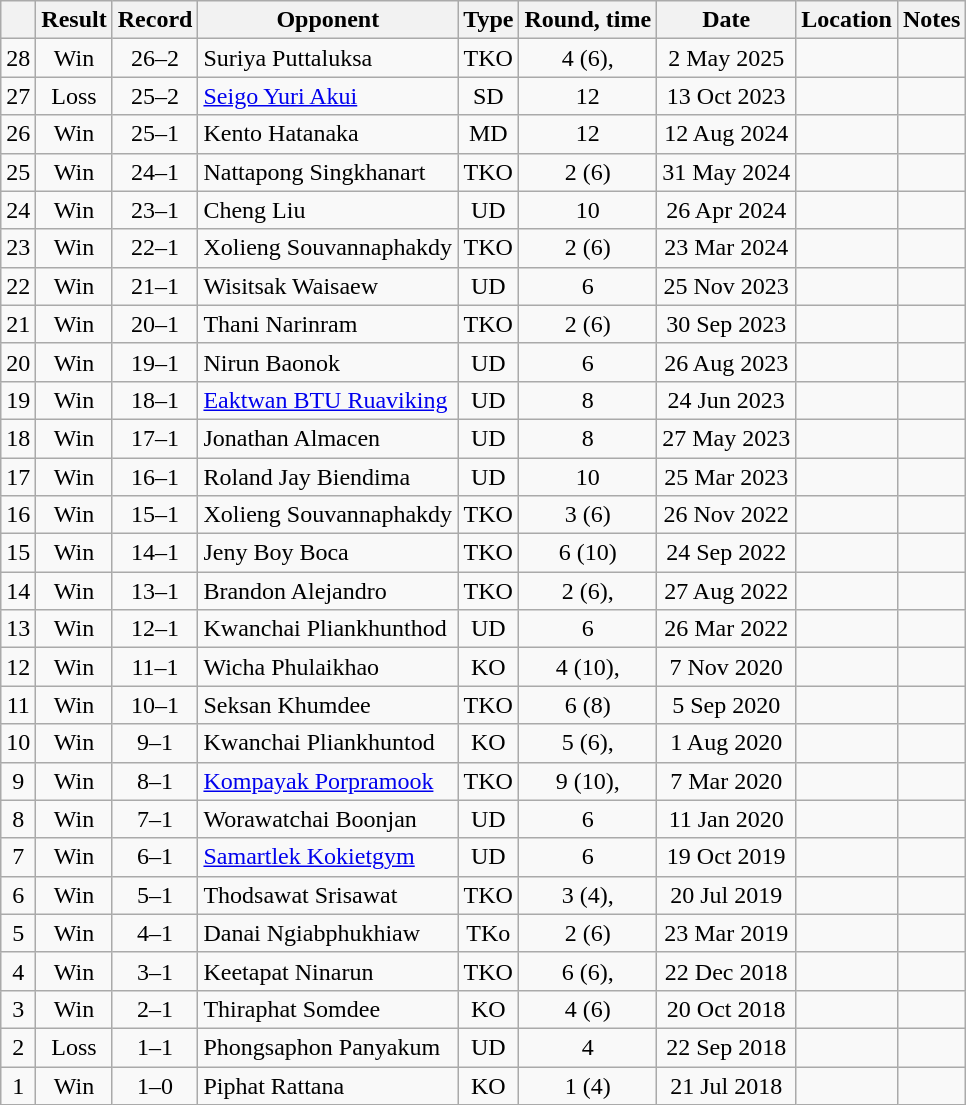<table class="wikitable" style="text-align:center">
<tr>
<th></th>
<th>Result</th>
<th>Record</th>
<th>Opponent</th>
<th>Type</th>
<th>Round, time</th>
<th>Date</th>
<th>Location</th>
<th>Notes</th>
</tr>
<tr>
<td>28</td>
<td>Win</td>
<td>26–2</td>
<td style="text-align:left;">Suriya Puttaluksa</td>
<td>TKO</td>
<td>4 (6), </td>
<td>2 May 2025</td>
<td style="text-align:left;"></td>
<td></td>
</tr>
<tr>
<td>27</td>
<td>Loss</td>
<td>25–2</td>
<td style="text-align:left;"><a href='#'>Seigo Yuri Akui</a></td>
<td>SD</td>
<td>12</td>
<td>13 Oct 2023</td>
<td style="text-align:left;"></td>
<td style="text-align:left;"></td>
</tr>
<tr>
<td>26</td>
<td>Win</td>
<td>25–1</td>
<td style="text-align:left;">Kento Hatanaka</td>
<td>MD</td>
<td>12</td>
<td>12 Aug 2024</td>
<td style="text-align:left;"></td>
<td style="text-align:left;"></td>
</tr>
<tr>
<td>25</td>
<td>Win</td>
<td>24–1</td>
<td style="text-align:left;">Nattapong Singkhanart</td>
<td>TKO</td>
<td>2 (6)</td>
<td>31 May 2024</td>
<td style="text-align:left;"></td>
<td></td>
</tr>
<tr>
<td>24</td>
<td>Win</td>
<td>23–1</td>
<td style="text-align:left;">Cheng Liu</td>
<td>UD</td>
<td>10</td>
<td>26 Apr 2024</td>
<td style="text-align:left;"></td>
<td style="text-align:left;"></td>
</tr>
<tr>
<td>23</td>
<td>Win</td>
<td>22–1</td>
<td style="text-align:left;">Xolieng Souvannaphakdy</td>
<td>TKO</td>
<td>2 (6)</td>
<td>23 Mar 2024</td>
<td style="text-align:left;"></td>
<td></td>
</tr>
<tr>
<td>22</td>
<td>Win</td>
<td>21–1</td>
<td style="text-align:left;">Wisitsak Waisaew</td>
<td>UD</td>
<td>6</td>
<td>25 Nov 2023</td>
<td style="text-align:left;"></td>
<td></td>
</tr>
<tr>
<td>21</td>
<td>Win</td>
<td>20–1</td>
<td style="text-align:left;">Thani Narinram</td>
<td>TKO</td>
<td>2 (6)</td>
<td>30 Sep 2023</td>
<td style="text-align:left;"></td>
<td></td>
</tr>
<tr>
<td>20</td>
<td>Win</td>
<td>19–1</td>
<td style="text-align:left;">Nirun Baonok</td>
<td>UD</td>
<td>6</td>
<td>26 Aug 2023</td>
<td style="text-align:left;"></td>
<td></td>
</tr>
<tr>
<td>19</td>
<td>Win</td>
<td>18–1</td>
<td style="text-align:left;"><a href='#'>Eaktwan BTU Ruaviking</a></td>
<td>UD</td>
<td>8</td>
<td>24 Jun 2023</td>
<td style="text-align:left;"></td>
<td></td>
</tr>
<tr>
<td>18</td>
<td>Win</td>
<td>17–1</td>
<td style="text-align:left;">Jonathan Almacen</td>
<td>UD</td>
<td>8</td>
<td>27 May 2023</td>
<td style="text-align:left;"></td>
<td></td>
</tr>
<tr>
<td>17</td>
<td>Win</td>
<td>16–1</td>
<td style="text-align:left;">Roland Jay Biendima</td>
<td>UD</td>
<td>10</td>
<td>25 Mar 2023</td>
<td style="text-align:left;"></td>
<td style="text-align:left;"></td>
</tr>
<tr>
<td>16</td>
<td>Win</td>
<td>15–1</td>
<td style="text-align:left;">Xolieng Souvannaphakdy</td>
<td>TKO</td>
<td>3 (6)</td>
<td>26 Nov 2022</td>
<td style="text-align:left;"></td>
<td></td>
</tr>
<tr>
<td>15</td>
<td>Win</td>
<td>14–1</td>
<td style="text-align:left;">Jeny Boy Boca</td>
<td>TKO</td>
<td>6 (10)</td>
<td>24 Sep 2022</td>
<td style="text-align:left;"></td>
<td style="text-align:left;"></td>
</tr>
<tr>
<td>14</td>
<td>Win</td>
<td>13–1</td>
<td style="text-align:left;">Brandon Alejandro</td>
<td>TKO</td>
<td>2 (6), </td>
<td>27 Aug 2022</td>
<td style="text-align:left;"></td>
<td></td>
</tr>
<tr>
<td>13</td>
<td>Win</td>
<td>12–1</td>
<td style="text-align:left;">Kwanchai Pliankhunthod</td>
<td>UD</td>
<td>6</td>
<td>26 Mar 2022</td>
<td style="text-align:left;"></td>
<td></td>
</tr>
<tr>
<td>12</td>
<td>Win</td>
<td>11–1</td>
<td style="text-align:left;">Wicha Phulaikhao</td>
<td>KO</td>
<td>4 (10), </td>
<td>7 Nov 2020</td>
<td style="text-align:left;"></td>
<td style="text-align:left;"></td>
</tr>
<tr>
<td>11</td>
<td>Win</td>
<td>10–1</td>
<td style="text-align:left;">Seksan Khumdee</td>
<td>TKO</td>
<td>6 (8)</td>
<td>5 Sep 2020</td>
<td style="text-align:left;"></td>
<td></td>
</tr>
<tr>
<td>10</td>
<td>Win</td>
<td>9–1</td>
<td style="text-align:left;">Kwanchai Pliankhuntod</td>
<td>KO</td>
<td>5 (6), </td>
<td>1 Aug 2020</td>
<td style="text-align:left;"></td>
<td></td>
</tr>
<tr>
<td>9</td>
<td>Win</td>
<td>8–1</td>
<td style="text-align:left;"><a href='#'>Kompayak Porpramook</a></td>
<td>TKO</td>
<td>9 (10), </td>
<td>7 Mar 2020</td>
<td style="text-align:left;"></td>
<td style="text-align:left;"></td>
</tr>
<tr>
<td>8</td>
<td>Win</td>
<td>7–1</td>
<td style="text-align:left;">Worawatchai Boonjan</td>
<td>UD</td>
<td>6</td>
<td>11 Jan 2020</td>
<td style="text-align:left;"></td>
<td></td>
</tr>
<tr>
<td>7</td>
<td>Win</td>
<td>6–1</td>
<td style="text-align:left;"><a href='#'>Samartlek Kokietgym</a></td>
<td>UD</td>
<td>6</td>
<td>19 Oct 2019</td>
<td style="text-align:left;"></td>
<td></td>
</tr>
<tr>
<td>6</td>
<td>Win</td>
<td>5–1</td>
<td style="text-align:left;">Thodsawat Srisawat</td>
<td>TKO</td>
<td>3 (4), </td>
<td>20 Jul 2019</td>
<td style="text-align:left;"></td>
<td></td>
</tr>
<tr>
<td>5</td>
<td>Win</td>
<td>4–1</td>
<td style="text-align:left;">Danai Ngiabphukhiaw</td>
<td>TKo</td>
<td>2 (6)</td>
<td>23 Mar 2019</td>
<td style="text-align:left;"></td>
<td></td>
</tr>
<tr>
<td>4</td>
<td>Win</td>
<td>3–1</td>
<td style="text-align:left;">Keetapat Ninarun</td>
<td>TKO</td>
<td>6 (6), </td>
<td>22 Dec 2018</td>
<td style="text-align:left;"></td>
<td></td>
</tr>
<tr>
<td>3</td>
<td>Win</td>
<td>2–1</td>
<td style="text-align:left;">Thiraphat Somdee</td>
<td>KO</td>
<td>4 (6)</td>
<td>20 Oct 2018</td>
<td style="text-align:left;"></td>
<td></td>
</tr>
<tr>
<td>2</td>
<td>Loss</td>
<td>1–1</td>
<td style="text-align:left;">Phongsaphon Panyakum</td>
<td>UD</td>
<td>4</td>
<td>22 Sep 2018</td>
<td style="text-align:left;"></td>
<td></td>
</tr>
<tr>
<td>1</td>
<td>Win</td>
<td>1–0</td>
<td style="text-align:left;">Piphat Rattana</td>
<td>KO</td>
<td>1 (4)</td>
<td>21 Jul 2018</td>
<td style="text-align:left;"></td>
<td></td>
</tr>
</table>
